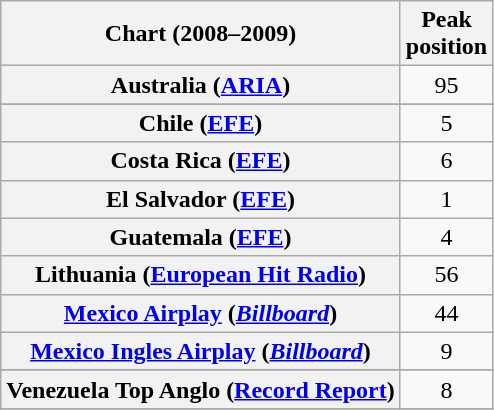<table class="wikitable sortable plainrowheaders" style="text-align:center">
<tr>
<th scope="col">Chart (2008–2009)</th>
<th scope="col">Peak<br>position</th>
</tr>
<tr>
<th scope="row">Australia (<a href='#'>ARIA</a>)</th>
<td>95</td>
</tr>
<tr>
</tr>
<tr>
<th scope="row">Chile (<a href='#'>EFE</a>)</th>
<td>5</td>
</tr>
<tr>
<th scope="row">Costa Rica (<a href='#'>EFE</a>)</th>
<td>6</td>
</tr>
<tr>
<th scope="row">El Salvador (<a href='#'>EFE</a>)</th>
<td>1</td>
</tr>
<tr>
<th scope="row">Guatemala (<a href='#'>EFE</a>)</th>
<td>4</td>
</tr>
<tr>
<th scope="row">Lithuania (<a href='#'>European Hit Radio</a>)</th>
<td>56</td>
</tr>
<tr>
<th scope="row"><a href='#'>Mexico Airplay</a> (<em><a href='#'>Billboard</a></em>)</th>
<td>44</td>
</tr>
<tr>
<th scope="row"><a href='#'>Mexico Ingles Airplay</a> (<em><a href='#'>Billboard</a></em>)</th>
<td>9</td>
</tr>
<tr>
</tr>
<tr>
</tr>
<tr>
</tr>
<tr>
<th scope="row">Venezuela Top Anglo (<a href='#'>Record Report</a>)</th>
<td>8</td>
</tr>
<tr>
</tr>
</table>
